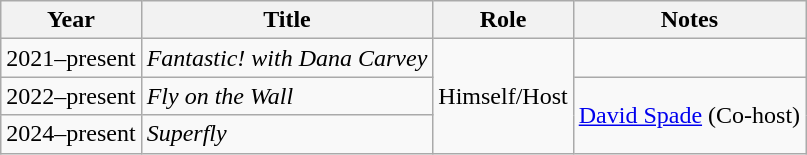<table class="wikitable sortable">
<tr>
<th>Year</th>
<th>Title</th>
<th>Role</th>
<th>Notes</th>
</tr>
<tr>
<td>2021–present</td>
<td><em>Fantastic! with Dana Carvey </em></td>
<td rowspan="3">Himself/Host</td>
<td></td>
</tr>
<tr>
<td>2022–present</td>
<td><em>Fly on the Wall</em></td>
<td rowspan="2"><a href='#'>David Spade</a> (Co-host)</td>
</tr>
<tr>
<td>2024–present</td>
<td><em>Superfly</em></td>
</tr>
</table>
